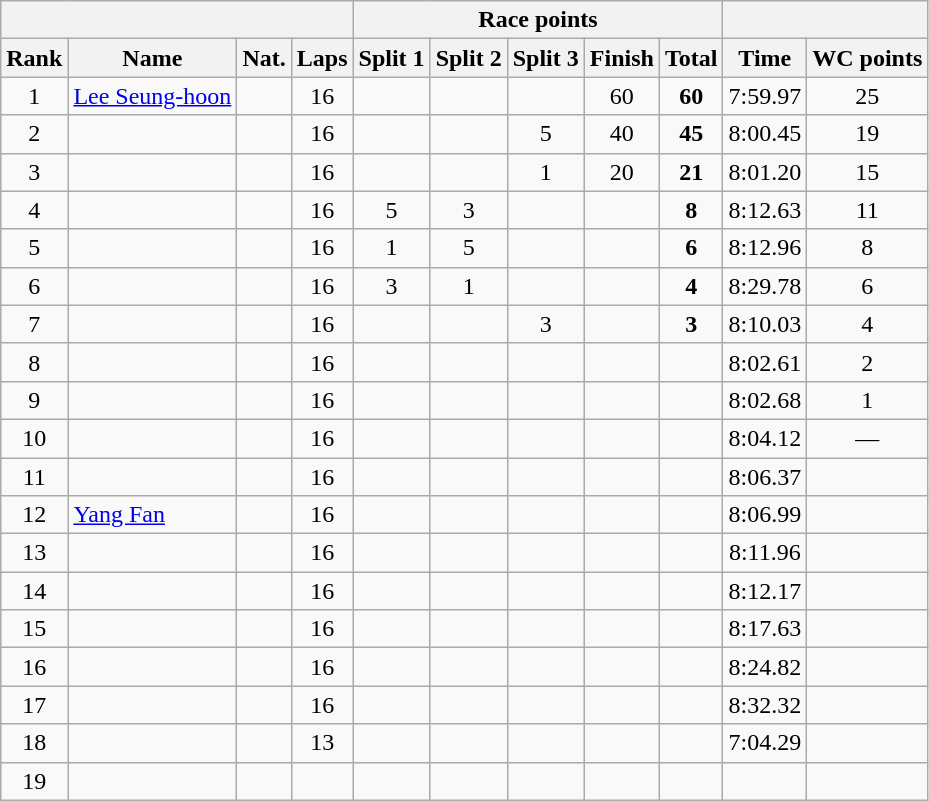<table class="wikitable sortable" style="text-align:center">
<tr>
<th colspan=4></th>
<th colspan=5>Race points</th>
<th colspan=2></th>
</tr>
<tr>
<th>Rank</th>
<th>Name</th>
<th>Nat.</th>
<th>Laps</th>
<th>Split 1</th>
<th>Split 2</th>
<th>Split 3</th>
<th>Finish</th>
<th>Total</th>
<th>Time</th>
<th>WC points</th>
</tr>
<tr>
<td>1</td>
<td align=left><a href='#'>Lee Seung-hoon</a></td>
<td></td>
<td>16</td>
<td></td>
<td></td>
<td></td>
<td>60</td>
<td><strong>60</strong></td>
<td>7:59.97</td>
<td>25</td>
</tr>
<tr>
<td>2</td>
<td align=left></td>
<td></td>
<td>16</td>
<td></td>
<td></td>
<td>5</td>
<td>40</td>
<td><strong>45</strong></td>
<td>8:00.45</td>
<td>19</td>
</tr>
<tr>
<td>3</td>
<td align=left></td>
<td></td>
<td>16</td>
<td></td>
<td></td>
<td>1</td>
<td>20</td>
<td><strong>21</strong></td>
<td>8:01.20</td>
<td>15</td>
</tr>
<tr>
<td>4</td>
<td align=left></td>
<td></td>
<td>16</td>
<td>5</td>
<td>3</td>
<td></td>
<td></td>
<td><strong>8</strong></td>
<td>8:12.63</td>
<td>11</td>
</tr>
<tr>
<td>5</td>
<td align=left></td>
<td></td>
<td>16</td>
<td>1</td>
<td>5</td>
<td></td>
<td></td>
<td><strong>6</strong></td>
<td>8:12.96</td>
<td>8</td>
</tr>
<tr>
<td>6</td>
<td align=left></td>
<td></td>
<td>16</td>
<td>3</td>
<td>1</td>
<td></td>
<td></td>
<td><strong>4</strong></td>
<td>8:29.78</td>
<td>6</td>
</tr>
<tr>
<td>7</td>
<td align=left></td>
<td></td>
<td>16</td>
<td></td>
<td></td>
<td>3</td>
<td></td>
<td><strong>3</strong></td>
<td>8:10.03</td>
<td>4</td>
</tr>
<tr>
<td>8</td>
<td align=left></td>
<td></td>
<td>16</td>
<td></td>
<td></td>
<td></td>
<td></td>
<td></td>
<td>8:02.61</td>
<td>2</td>
</tr>
<tr>
<td>9</td>
<td align=left></td>
<td></td>
<td>16</td>
<td></td>
<td></td>
<td></td>
<td></td>
<td></td>
<td>8:02.68</td>
<td>1</td>
</tr>
<tr>
<td>10</td>
<td align=left></td>
<td></td>
<td>16</td>
<td></td>
<td></td>
<td></td>
<td></td>
<td></td>
<td>8:04.12</td>
<td>—</td>
</tr>
<tr>
<td>11</td>
<td align=left></td>
<td></td>
<td>16</td>
<td></td>
<td></td>
<td></td>
<td></td>
<td></td>
<td>8:06.37</td>
<td></td>
</tr>
<tr>
<td>12</td>
<td align=left><a href='#'>Yang Fan</a></td>
<td></td>
<td>16</td>
<td></td>
<td></td>
<td></td>
<td></td>
<td></td>
<td>8:06.99</td>
<td></td>
</tr>
<tr>
<td>13</td>
<td align=left></td>
<td></td>
<td>16</td>
<td></td>
<td></td>
<td></td>
<td></td>
<td></td>
<td>8:11.96</td>
<td></td>
</tr>
<tr>
<td>14</td>
<td align=left></td>
<td></td>
<td>16</td>
<td></td>
<td></td>
<td></td>
<td></td>
<td></td>
<td>8:12.17</td>
<td></td>
</tr>
<tr>
<td>15</td>
<td align=left></td>
<td></td>
<td>16</td>
<td></td>
<td></td>
<td></td>
<td></td>
<td></td>
<td>8:17.63</td>
<td></td>
</tr>
<tr>
<td>16</td>
<td align=left></td>
<td></td>
<td>16</td>
<td></td>
<td></td>
<td></td>
<td></td>
<td></td>
<td>8:24.82</td>
<td></td>
</tr>
<tr>
<td>17</td>
<td align=left></td>
<td></td>
<td>16</td>
<td></td>
<td></td>
<td></td>
<td></td>
<td></td>
<td>8:32.32</td>
<td></td>
</tr>
<tr>
<td>18</td>
<td align=left></td>
<td></td>
<td>13</td>
<td></td>
<td></td>
<td></td>
<td></td>
<td></td>
<td>7:04.29</td>
<td></td>
</tr>
<tr>
<td>19</td>
<td align=left></td>
<td></td>
<td></td>
<td></td>
<td></td>
<td></td>
<td></td>
<td></td>
<td></td>
<td></td>
</tr>
</table>
